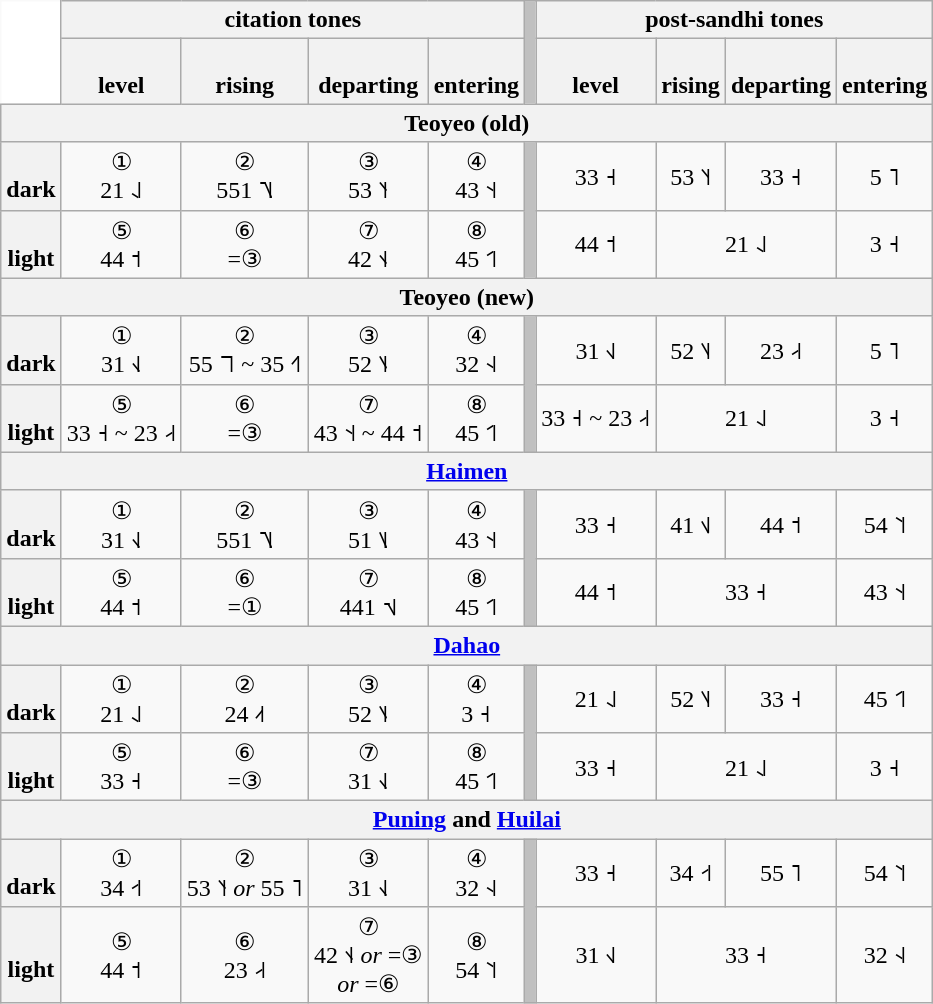<table class="wikitable" style="text-align:center;margin-right:1.4em;">
<tr>
<th rowspan="2" style="border-left:hidden;border-top:hidden;background-color:white;"></th>
<th colspan="4">citation tones</th>
<th rowspan="2" style="background-color:Silver;"></th>
<th colspan="4">post-sandhi tones</th>
</tr>
<tr>
<th><br>level</th>
<th><br>rising</th>
<th><br>departing</th>
<th><br>entering</th>
<th><br>level</th>
<th><br>rising</th>
<th><br>departing</th>
<th><br>entering</th>
</tr>
<tr>
<th colspan="10">Teoyeo (old)</th>
</tr>
<tr>
<th><br>dark</th>
<td>①<br>21 ˨˩</td>
<td>②<br>551 ˥˥˩</td>
<td>③<br>53 ˥˧</td>
<td>④<br>43 ˦˧</td>
<td rowspan="2" style="background-color:Silver;"></td>
<td>33 ˧</td>
<td>53 ˥˧</td>
<td>33 ˧</td>
<td>5 ˥</td>
</tr>
<tr>
<th><br>light</th>
<td>⑤<br>44 ˦</td>
<td>⑥<br>=③</td>
<td>⑦<br>42 ˦˨</td>
<td>⑧<br>45 ˦˥</td>
<td>44 ˦</td>
<td colspan="2">21 ˨˩</td>
<td>3 ˧</td>
</tr>
<tr>
<th colspan="10">Teoyeo (new)</th>
</tr>
<tr>
<th><br>dark</th>
<td>①<br>31 ˧˩</td>
<td>②<br>55 ˥˥ ~ 35 ˧˥</td>
<td>③<br>52 ˥˨</td>
<td>④<br>32 ˧˨</td>
<td rowspan="2" style="background-color:Silver;"></td>
<td>31 ˧˩</td>
<td>52 ˥˨</td>
<td>23 ˨˧</td>
<td>5 ˥</td>
</tr>
<tr>
<th><br>light</th>
<td>⑤<br>33 ˧ ~ 23 ˨˧</td>
<td>⑥<br>=③</td>
<td>⑦<br>43 ˦˧ ~ 44 ˦</td>
<td>⑧<br>45 ˦˥</td>
<td>33 ˧ ~ 23 ˨˧</td>
<td colspan="2">21 ˨˩</td>
<td>3 ˧</td>
</tr>
<tr>
<th colspan="10"><a href='#'>Haimen</a></th>
</tr>
<tr>
<th><br>dark</th>
<td>①<br>31 ˧˩</td>
<td>②<br>551 ˥˥˩</td>
<td>③<br>51 ˥˩</td>
<td>④<br>43 ˦˧</td>
<td rowspan="2" style="background-color:Silver;"></td>
<td>33 ˧</td>
<td>41 ˦˩</td>
<td>44 ˦</td>
<td>54 ˥˦</td>
</tr>
<tr>
<th><br>light</th>
<td>⑤<br>44 ˦</td>
<td>⑥<br>=①</td>
<td>⑦<br>441 ˦˦˩</td>
<td>⑧<br>45 ˦˥</td>
<td>44 ˦</td>
<td colspan="2">33 ˧</td>
<td>43 ˦˧</td>
</tr>
<tr>
<th colspan="10"><a href='#'>Dahao</a></th>
</tr>
<tr>
<th><br>dark</th>
<td>①<br>21 ˨˩</td>
<td>②<br>24 ˨˦</td>
<td>③<br>52 ˥˨</td>
<td>④<br>3 ˧</td>
<td rowspan="2" style="background-color:Silver;"></td>
<td>21 ˨˩</td>
<td>52 ˥˨</td>
<td>33 ˧</td>
<td>45 ˦˥</td>
</tr>
<tr>
<th><br>light</th>
<td>⑤<br>33 ˧</td>
<td>⑥<br>=③</td>
<td>⑦<br>31 ˧˩</td>
<td>⑧<br>45 ˦˥</td>
<td>33 ˧</td>
<td colspan="2">21 ˨˩</td>
<td>3 ˧</td>
</tr>
<tr>
<th colspan="10"><a href='#'>Puning</a> and <a href='#'>Huilai</a></th>
</tr>
<tr>
<th><br>dark</th>
<td>①<br>34 ˧˦</td>
<td>②<br>53 ˥˧
<em>or</em> 55 ˥</td>
<td>③<br>31 ˧˩</td>
<td>④<br>32 ˧˨</td>
<td rowspan="2" style="background-color:Silver;"></td>
<td>33 ˧</td>
<td>34 ˧˦</td>
<td>55 ˥</td>
<td>54 ˥˦</td>
</tr>
<tr>
<th><br>light</th>
<td>⑤<br>44 ˦</td>
<td>⑥<br>23 ˨˧</td>
<td>⑦<br>42 ˦˨
<em>or</em> =③<br><em>or</em> =⑥</td>
<td>⑧<br>54 ˥˦</td>
<td>31 ˧˩</td>
<td colspan="2">33 ˧</td>
<td>32 ˧˨</td>
</tr>
</table>
